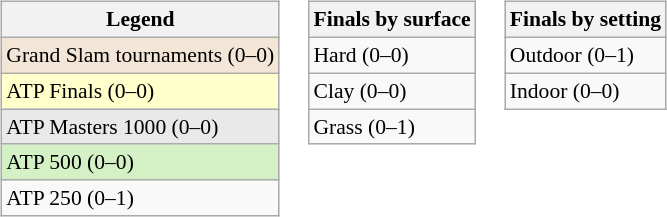<table>
<tr valign=top>
<td><br><table class=wikitable style="font-size:90%">
<tr>
<th>Legend</th>
</tr>
<tr style=background:#f3e6d7>
<td>Grand Slam tournaments (0–0)</td>
</tr>
<tr style=background:#ffc>
<td>ATP Finals (0–0)</td>
</tr>
<tr style=background:#e9e9e9>
<td>ATP Masters 1000 (0–0)</td>
</tr>
<tr style=background:#d4f1c5>
<td>ATP 500 (0–0)</td>
</tr>
<tr>
<td>ATP 250 (0–1)</td>
</tr>
</table>
</td>
<td><br><table class=wikitable style="font-size:90%">
<tr>
<th>Finals by surface</th>
</tr>
<tr>
<td>Hard (0–0)</td>
</tr>
<tr>
<td>Clay (0–0)</td>
</tr>
<tr>
<td>Grass (0–1)</td>
</tr>
</table>
</td>
<td><br><table class=wikitable style="font-size:90%">
<tr>
<th>Finals by setting</th>
</tr>
<tr>
<td>Outdoor (0–1)</td>
</tr>
<tr>
<td>Indoor (0–0)</td>
</tr>
</table>
</td>
</tr>
</table>
